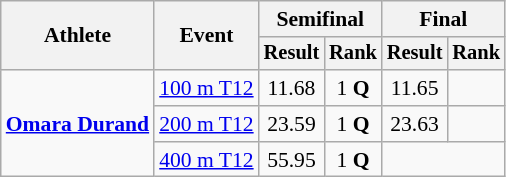<table class="wikitable" style="font-size:90%">
<tr>
<th rowspan="2">Athlete</th>
<th rowspan="2">Event</th>
<th colspan="2">Semifinal</th>
<th colspan="2">Final</th>
</tr>
<tr style="font-size:95%">
<th>Result</th>
<th>Rank</th>
<th>Result</th>
<th>Rank</th>
</tr>
<tr align=center>
<td align=left rowspan=3><strong><a href='#'>Omara Durand</a></strong></td>
<td align=left><a href='#'>100 m T12</a></td>
<td>11.68</td>
<td>1 <strong>Q</strong></td>
<td>11.65</td>
<td></td>
</tr>
<tr align=center>
<td align=left><a href='#'>200 m T12</a></td>
<td>23.59</td>
<td>1 <strong>Q</strong></td>
<td>23.63</td>
<td></td>
</tr>
<tr align=center>
<td align=left><a href='#'>400 m T12</a></td>
<td>55.95</td>
<td>1 <strong>Q</strong></td>
<td colspan=2></td>
</tr>
</table>
